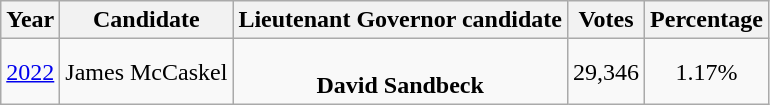<table class="wikitable" style="text-align:center;">
<tr>
<th>Year</th>
<th>Candidate</th>
<th>Lieutenant Governor candidate</th>
<th>Votes</th>
<th>Percentage</th>
</tr>
<tr>
<td><a href='#'>2022</a></td>
<td>James McCaskel</td>
<td><br><strong>David Sandbeck</strong></td>
<td>29,346</td>
<td>1.17%</td>
</tr>
</table>
